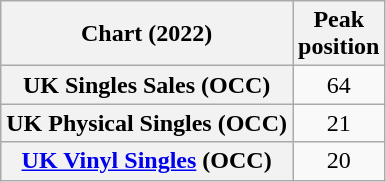<table class="wikitable sortable plainrowheaders" style="text-align:center">
<tr>
<th scope="col">Chart (2022)</th>
<th scope="col">Peak<br>position</th>
</tr>
<tr>
<th scope="row">UK Singles Sales (OCC)</th>
<td>64</td>
</tr>
<tr>
<th scope="row">UK Physical Singles (OCC)</th>
<td>21</td>
</tr>
<tr>
<th scope="row"><a href='#'>UK Vinyl Singles</a> (OCC)</th>
<td>20</td>
</tr>
</table>
